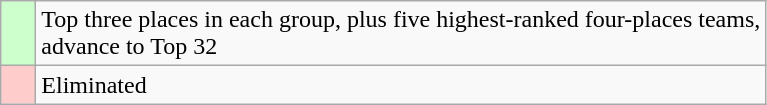<table class="wikitable">
<tr>
<td style="background: #ccffcc;">    </td>
<td>Top three places in each group, plus five highest-ranked four-places teams,<br>advance to Top 32</td>
</tr>
<tr>
<td style="background: #ffcccc;">    </td>
<td>Eliminated</td>
</tr>
</table>
